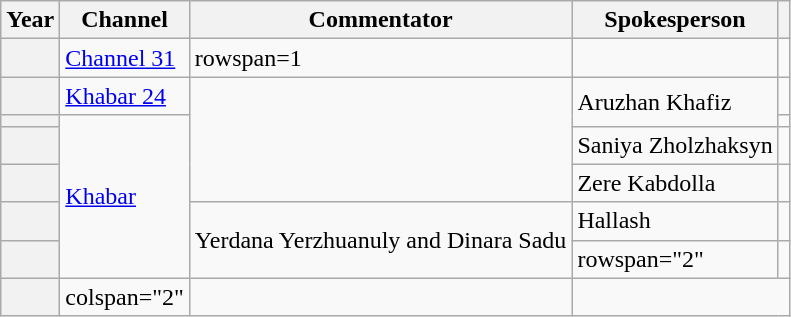<table class="wikitable sortable plainrowheaders">
<tr>
<th scope="col">Year</th>
<th scope="col">Channel</th>
<th scope="col">Commentator</th>
<th scope="col">Spokesperson</th>
<th scope="col" class="unsortable"></th>
</tr>
<tr>
<th scope="row"></th>
<td><a href='#'>Channel 31</a></td>
<td>rowspan=1 </td>
<td></td>
<td></td>
</tr>
<tr>
<th scope="row"></th>
<td><a href='#'>Khabar 24</a></td>
<td rowspan="4"></td>
<td rowspan="2">Aruzhan Khafiz</td>
<td></td>
</tr>
<tr>
<th scope="row"></th>
<td rowspan="5"><a href='#'>Khabar</a></td>
<td></td>
</tr>
<tr>
<th scope="row"></th>
<td>Saniya Zholzhaksyn</td>
<td></td>
</tr>
<tr>
<th scope="row"></th>
<td>Zere Kabdolla</td>
<td></td>
</tr>
<tr>
<th scope="row"></th>
<td rowspan="2">Yerdana Yerzhuanuly and Dinara Sadu</td>
<td>Hallash</td>
<td></td>
</tr>
<tr>
<th scope="row"></th>
<td>rowspan="2" </td>
<td></td>
</tr>
<tr>
<th scope="row"></th>
<td>colspan="2" </td>
<td></td>
</tr>
</table>
